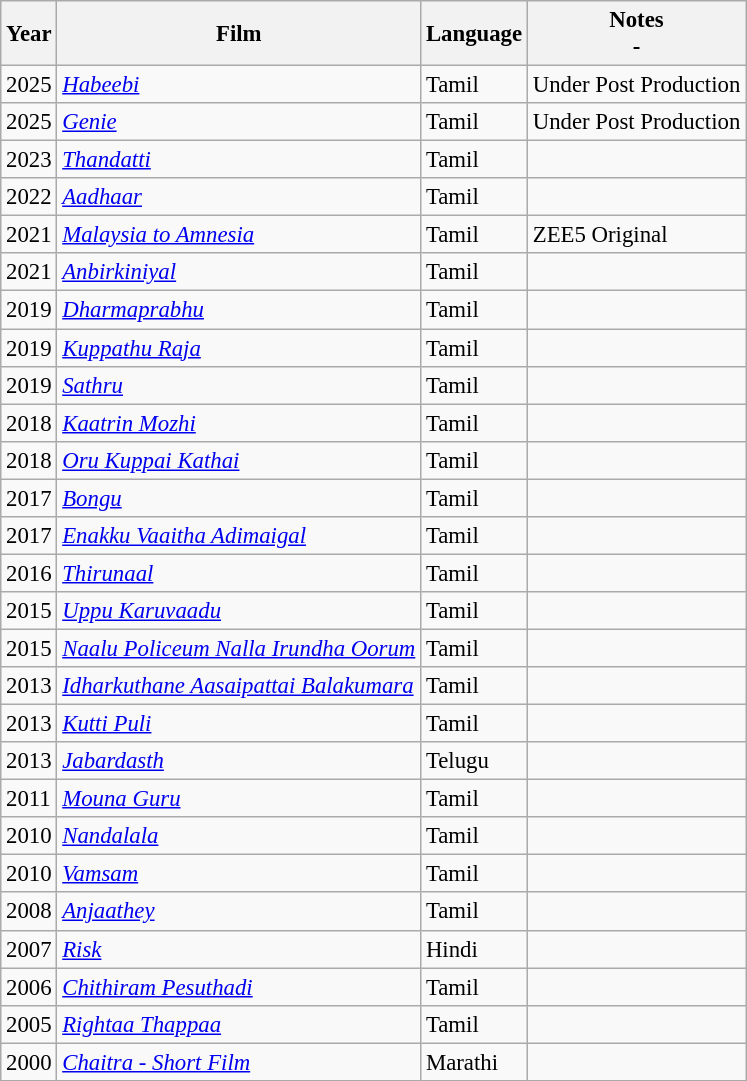<table class="wikitable" style="font-size: 95%;">
<tr>
<th>Year</th>
<th>Film</th>
<th>Language</th>
<th>Notes<br>-</th>
</tr>
<tr>
<td>2025</td>
<td><em><a href='#'>Habeebi</a></em></td>
<td>Tamil</td>
<td>Under Post Production</td>
</tr>
<tr>
<td>2025</td>
<td><em><a href='#'>Genie</a></em></td>
<td>Tamil</td>
<td>Under Post Production</td>
</tr>
<tr>
<td>2023</td>
<td><em><a href='#'>Thandatti</a></em></td>
<td>Tamil</td>
<td></td>
</tr>
<tr>
<td>2022</td>
<td><em><a href='#'>Aadhaar</a></em></td>
<td>Tamil</td>
<td></td>
</tr>
<tr>
<td>2021</td>
<td><em><a href='#'>Malaysia to Amnesia</a></em></td>
<td>Tamil</td>
<td>ZEE5 Original</td>
</tr>
<tr>
<td>2021</td>
<td><em><a href='#'>Anbirkiniyal</a></em></td>
<td>Tamil</td>
<td></td>
</tr>
<tr>
<td>2019</td>
<td><em><a href='#'>Dharmaprabhu</a></em></td>
<td>Tamil</td>
<td></td>
</tr>
<tr>
<td>2019</td>
<td><em><a href='#'>Kuppathu Raja</a></em></td>
<td>Tamil</td>
<td></td>
</tr>
<tr>
<td>2019</td>
<td><em><a href='#'>Sathru</a></em></td>
<td>Tamil</td>
<td></td>
</tr>
<tr>
<td>2018</td>
<td><em><a href='#'>Kaatrin Mozhi</a></em></td>
<td>Tamil</td>
<td></td>
</tr>
<tr>
<td>2018</td>
<td><em><a href='#'>Oru Kuppai Kathai</a></em></td>
<td>Tamil</td>
<td></td>
</tr>
<tr>
<td>2017</td>
<td><em><a href='#'>Bongu</a></em></td>
<td>Tamil</td>
<td></td>
</tr>
<tr>
<td>2017</td>
<td><em><a href='#'>Enakku Vaaitha Adimaigal</a></em></td>
<td>Tamil</td>
<td></td>
</tr>
<tr>
<td>2016</td>
<td><em><a href='#'>Thirunaal</a></em></td>
<td>Tamil</td>
<td></td>
</tr>
<tr>
<td>2015</td>
<td><em><a href='#'>Uppu Karuvaadu</a></em></td>
<td>Tamil</td>
<td></td>
</tr>
<tr>
<td>2015</td>
<td><em><a href='#'>Naalu Policeum Nalla Irundha Oorum</a></em></td>
<td>Tamil</td>
<td></td>
</tr>
<tr>
<td>2013</td>
<td><em><a href='#'>Idharkuthane Aasaipattai Balakumara</a></em></td>
<td>Tamil</td>
<td></td>
</tr>
<tr>
<td>2013</td>
<td><em><a href='#'>Kutti Puli</a></em></td>
<td>Tamil</td>
<td></td>
</tr>
<tr>
<td>2013</td>
<td><em><a href='#'>Jabardasth</a></em></td>
<td>Telugu</td>
<td></td>
</tr>
<tr>
<td>2011</td>
<td><em><a href='#'>Mouna Guru</a></em></td>
<td>Tamil</td>
<td></td>
</tr>
<tr>
<td>2010</td>
<td><em><a href='#'>Nandalala</a></em></td>
<td>Tamil</td>
<td></td>
</tr>
<tr>
<td>2010</td>
<td><em><a href='#'>Vamsam</a></em></td>
<td>Tamil</td>
<td></td>
</tr>
<tr>
<td>2008</td>
<td><em><a href='#'>Anjaathey</a></em></td>
<td>Tamil</td>
<td></td>
</tr>
<tr>
<td>2007</td>
<td><em><a href='#'>Risk</a></em></td>
<td>Hindi</td>
<td></td>
</tr>
<tr>
<td>2006</td>
<td><em><a href='#'>Chithiram Pesuthadi</a></em></td>
<td>Tamil</td>
<td></td>
</tr>
<tr>
<td>2005</td>
<td><em><a href='#'>Rightaa Thappaa</a></em></td>
<td>Tamil</td>
<td></td>
</tr>
<tr>
<td>2000</td>
<td><em><a href='#'>Chaitra - Short Film</a></em></td>
<td>Marathi</td>
</tr>
</table>
